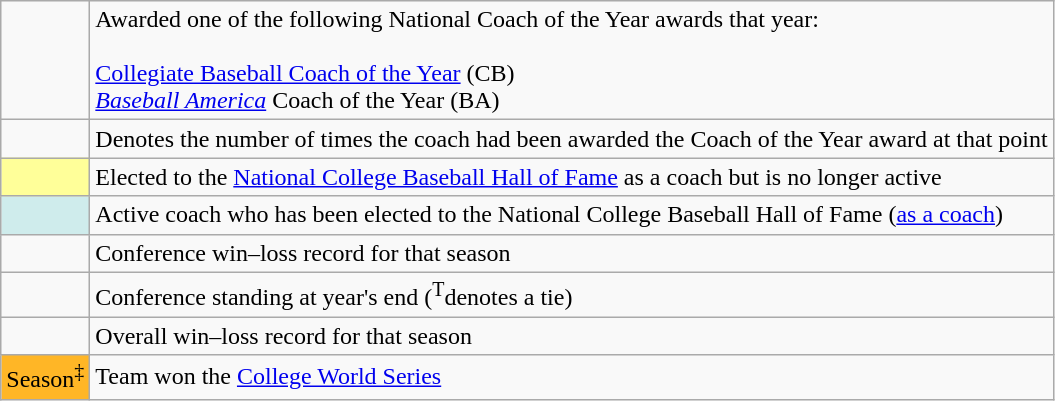<table class="wikitable">
<tr>
<td></td>
<td>Awarded one of the following National Coach of the Year awards that year:<br><br><a href='#'>Collegiate Baseball Coach of the Year</a> (CB)<br>
<em><a href='#'>Baseball America</a></em> Coach of the Year (BA)</td>
</tr>
<tr>
<td></td>
<td>Denotes the number of times the coach had been awarded the Coach of the Year award at that point</td>
</tr>
<tr>
<td style="background-color:#FFFF99; width:3em"></td>
<td>Elected to the <a href='#'>National College Baseball Hall of Fame</a> as a coach but is no longer active</td>
</tr>
<tr>
<td style="background-color:#CFECEC; width:3em"></td>
<td>Active coach who has been elected to the National College Baseball Hall of Fame (<a href='#'>as a coach</a>)</td>
</tr>
<tr>
<td></td>
<td>Conference win–loss record for that season</td>
</tr>
<tr>
<td></td>
<td>Conference standing at year's end (<sup>T</sup>denotes a tie)</td>
</tr>
<tr>
<td></td>
<td>Overall win–loss record for that season</td>
</tr>
<tr>
<td style="background-color:#ffb626; width:3em">Season<sup>‡</sup></td>
<td>Team won the <a href='#'>College World Series</a></td>
</tr>
</table>
